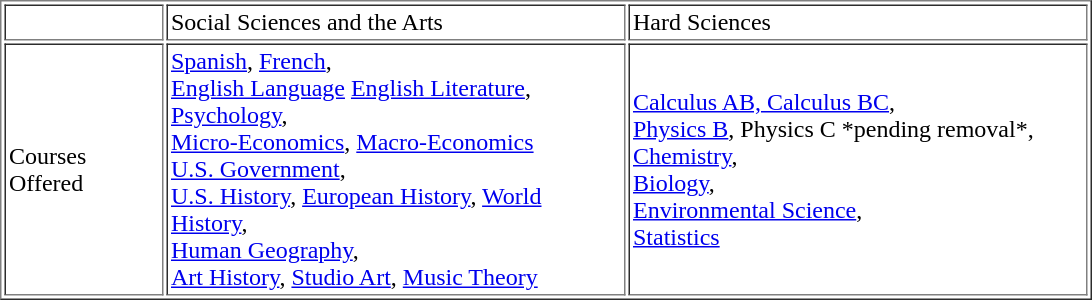<table border="1" cellpadding="2">
<tr>
<td width="100pt"></td>
<td width="300pt">Social Sciences and the Arts</td>
<td width="300pt">Hard Sciences</td>
</tr>
<tr>
<td>Courses Offered</td>
<td><a href='#'>Spanish</a>, <a href='#'>French</a>, <br><a href='#'>English Language</a> <a href='#'>English Literature</a>, <br><a href='#'>Psychology</a>, <br><a href='#'>Micro-Economics</a>, <a href='#'>Macro-Economics</a> <br><a href='#'>U.S. Government</a>, <br><a href='#'>U.S. History</a>, <a href='#'>European History</a>, <a href='#'>World History</a>, <br><a href='#'>Human Geography</a>, <br><a href='#'>Art History</a>, <a href='#'>Studio Art</a>, <a href='#'>Music Theory</a></td>
<td><a href='#'>Calculus AB, Calculus BC</a>, <br><a href='#'>Physics B</a>, Physics C *pending removal*, <br><a href='#'>Chemistry</a>, <br><a href='#'>Biology</a>, <br><a href='#'>Environmental Science</a>, <br><a href='#'>Statistics</a></td>
</tr>
</table>
